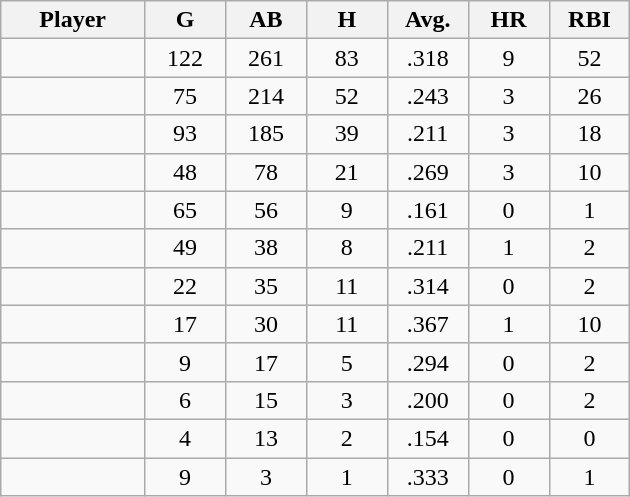<table class="wikitable sortable">
<tr>
<th bgcolor="#DDDDFF" width="16%">Player</th>
<th bgcolor="#DDDDFF" width="9%">G</th>
<th bgcolor="#DDDDFF" width="9%">AB</th>
<th bgcolor="#DDDDFF" width="9%">H</th>
<th bgcolor="#DDDDFF" width="9%">Avg.</th>
<th bgcolor="#DDDDFF" width="9%">HR</th>
<th bgcolor="#DDDDFF" width="9%">RBI</th>
</tr>
<tr align="center">
<td></td>
<td>122</td>
<td>261</td>
<td>83</td>
<td>.318</td>
<td>9</td>
<td>52</td>
</tr>
<tr align="center">
<td></td>
<td>75</td>
<td>214</td>
<td>52</td>
<td>.243</td>
<td>3</td>
<td>26</td>
</tr>
<tr align="center">
<td></td>
<td>93</td>
<td>185</td>
<td>39</td>
<td>.211</td>
<td>3</td>
<td>18</td>
</tr>
<tr align="center">
<td></td>
<td>48</td>
<td>78</td>
<td>21</td>
<td>.269</td>
<td>3</td>
<td>10</td>
</tr>
<tr align="center">
<td></td>
<td>65</td>
<td>56</td>
<td>9</td>
<td>.161</td>
<td>0</td>
<td>1</td>
</tr>
<tr align="center">
<td></td>
<td>49</td>
<td>38</td>
<td>8</td>
<td>.211</td>
<td>1</td>
<td>2</td>
</tr>
<tr align="center">
<td></td>
<td>22</td>
<td>35</td>
<td>11</td>
<td>.314</td>
<td>0</td>
<td>2</td>
</tr>
<tr align="center">
<td></td>
<td>17</td>
<td>30</td>
<td>11</td>
<td>.367</td>
<td>1</td>
<td>10</td>
</tr>
<tr align="center">
<td></td>
<td>9</td>
<td>17</td>
<td>5</td>
<td>.294</td>
<td>0</td>
<td>2</td>
</tr>
<tr align="center">
<td></td>
<td>6</td>
<td>15</td>
<td>3</td>
<td>.200</td>
<td>0</td>
<td>2</td>
</tr>
<tr align="center">
<td></td>
<td>4</td>
<td>13</td>
<td>2</td>
<td>.154</td>
<td>0</td>
<td>0</td>
</tr>
<tr align="center">
<td></td>
<td>9</td>
<td>3</td>
<td>1</td>
<td>.333</td>
<td>0</td>
<td>1</td>
</tr>
</table>
